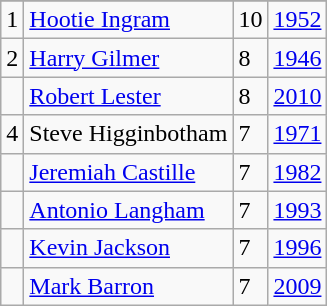<table class="wikitable">
<tr>
</tr>
<tr>
<td>1</td>
<td><a href='#'>Hootie Ingram</a></td>
<td>10</td>
<td><a href='#'>1952</a></td>
</tr>
<tr>
<td>2</td>
<td><a href='#'>Harry Gilmer</a></td>
<td>8</td>
<td><a href='#'>1946</a></td>
</tr>
<tr>
<td></td>
<td><a href='#'>Robert Lester</a></td>
<td>8</td>
<td><a href='#'>2010</a></td>
</tr>
<tr>
<td>4</td>
<td>Steve Higginbotham</td>
<td>7</td>
<td><a href='#'>1971</a></td>
</tr>
<tr>
<td></td>
<td><a href='#'>Jeremiah Castille</a></td>
<td>7</td>
<td><a href='#'>1982</a></td>
</tr>
<tr>
<td></td>
<td><a href='#'>Antonio Langham</a></td>
<td>7</td>
<td><a href='#'>1993</a></td>
</tr>
<tr>
<td></td>
<td><a href='#'>Kevin Jackson</a></td>
<td>7</td>
<td><a href='#'>1996</a></td>
</tr>
<tr>
<td></td>
<td><a href='#'>Mark Barron</a></td>
<td>7</td>
<td><a href='#'>2009</a></td>
</tr>
</table>
